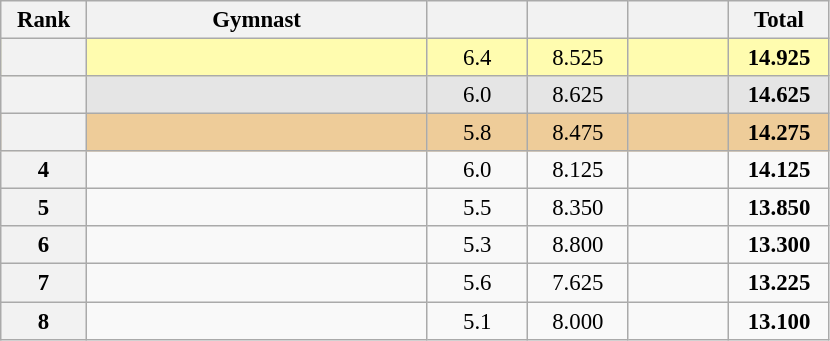<table class="wikitable sortable" style="text-align:center; font-size:95%">
<tr>
<th scope="col" style="width:50px;">Rank</th>
<th scope="col" style="width:220px;">Gymnast</th>
<th scope="col" style="width:60px;"></th>
<th scope="col" style="width:60px;"></th>
<th scope="col" style="width:60px;"></th>
<th scope="col" style="width:60px;">Total</th>
</tr>
<tr style="background:#fffcaf;">
<th scope=row style="text-align:center"></th>
<td style="text-align:left;"></td>
<td>6.4</td>
<td>8.525</td>
<td></td>
<td><strong>14.925</strong></td>
</tr>
<tr style="background:#e5e5e5;">
<th scope=row style="text-align:center"></th>
<td style="text-align:left;"></td>
<td>6.0</td>
<td>8.625</td>
<td></td>
<td><strong>14.625</strong></td>
</tr>
<tr style="background:#ec9;">
<th scope=row style="text-align:center"></th>
<td style="text-align:left;"></td>
<td>5.8</td>
<td>8.475</td>
<td></td>
<td><strong>14.275</strong></td>
</tr>
<tr>
<th scope=row style="text-align:center">4</th>
<td style="text-align:left;"></td>
<td>6.0</td>
<td>8.125</td>
<td></td>
<td><strong>14.125</strong></td>
</tr>
<tr>
<th scope=row style="text-align:center">5</th>
<td style="text-align:left;"></td>
<td>5.5</td>
<td>8.350</td>
<td></td>
<td><strong>13.850</strong></td>
</tr>
<tr>
<th scope=row style="text-align:center">6</th>
<td style="text-align:left;"></td>
<td>5.3</td>
<td>8.800</td>
<td></td>
<td><strong>13.300</strong></td>
</tr>
<tr>
<th scope=row style="text-align:center">7</th>
<td style="text-align:left;"></td>
<td>5.6</td>
<td>7.625</td>
<td></td>
<td><strong>13.225</strong></td>
</tr>
<tr>
<th scope=row style="text-align:center">8</th>
<td style="text-align:left;"></td>
<td>5.1</td>
<td>8.000</td>
<td></td>
<td><strong>13.100</strong></td>
</tr>
</table>
